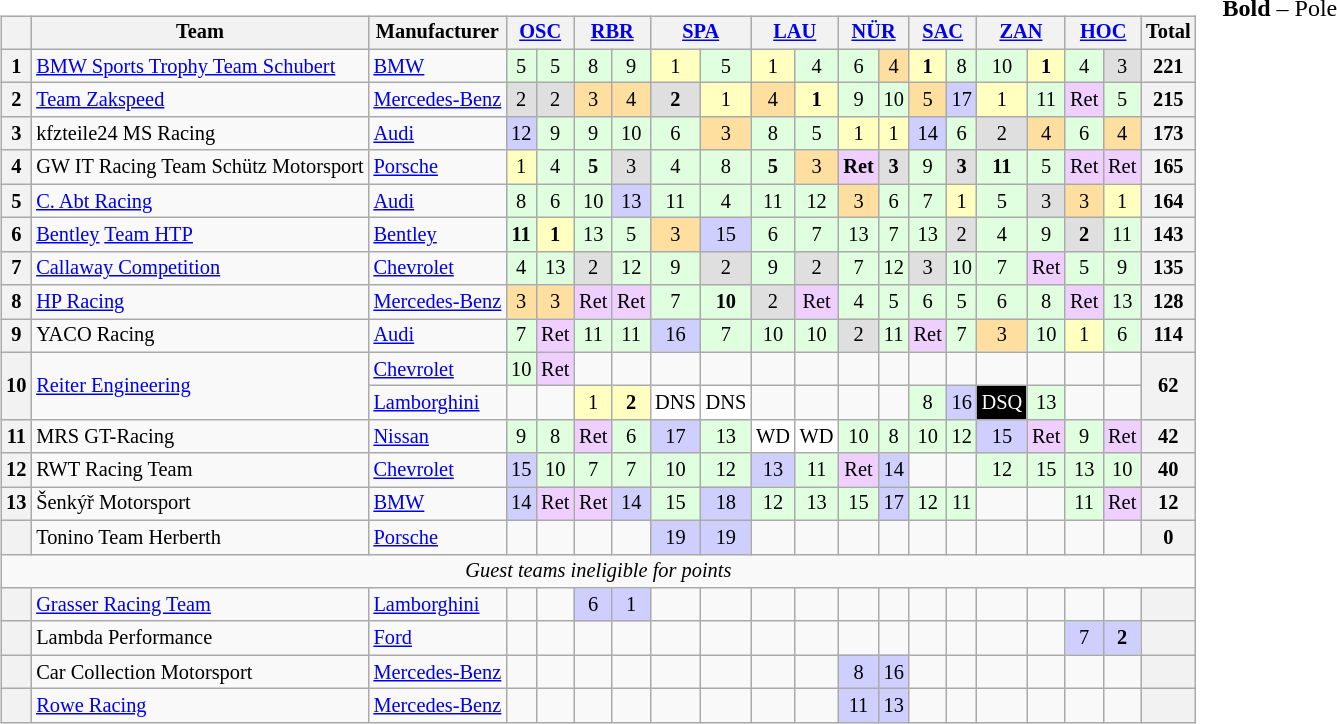<table>
<tr>
<td valign="top"><br><table class="wikitable" style="font-size: 85%; text-align:center;">
<tr>
<th valign=middle></th>
<th valign=middle>Team</th>
<th valign=middle>Manufacturer</th>
<th colspan=2><a href='#'>OSC</a><br></th>
<th colspan=2><a href='#'>RBR</a><br></th>
<th colspan=2><a href='#'>SPA</a><br></th>
<th colspan=2><a href='#'>LAU</a><br></th>
<th colspan=2><a href='#'>NÜR</a><br></th>
<th colspan=2><a href='#'>SAC</a><br></th>
<th colspan=2><a href='#'>ZAN</a><br></th>
<th colspan=2><a href='#'>HOC</a><br></th>
<th valign=middle>Total</th>
</tr>
<tr>
<th>1</th>
<td align=left> <a href='#'>BMW Sports Trophy Team Schubert</a></td>
<td align=left><a href='#'>BMW</a></td>
<td style="background:#DFFFDF;">5</td>
<td style="background:#DFFFDF;">5</td>
<td style="background:#DFFFDF;">8</td>
<td style="background:#DFFFDF;">9</td>
<td style="background:#FFFFBF;">1</td>
<td style="background:#DFFFDF;">5</td>
<td style="background:#FFFFBF;">1</td>
<td style="background:#DFFFDF;">4</td>
<td style="background:#DFFFDF;">6</td>
<td style="background:#FFDF9F;">4</td>
<td style="background:#FFFFBF;"><strong>1</strong></td>
<td style="background:#DFFFDF;">8</td>
<td style="background:#DFFFDF;">10</td>
<td style="background:#FFFFBF;"><strong>1</strong></td>
<td style="background:#DFFFDF;">4</td>
<td style="background:#DFDFDF;">3</td>
<th>221</th>
</tr>
<tr>
<th>2</th>
<td align=left> <a href='#'>Team Zakspeed</a></td>
<td align=left><a href='#'>Mercedes-Benz</a></td>
<td style="background:#DFDFDF;">2</td>
<td style="background:#DFDFDF;">2</td>
<td style="background:#FFDF9F;">3</td>
<td style="background:#FFDF9F;">4</td>
<td style="background:#DFDFDF;"><strong>2</strong></td>
<td style="background:#FFFFBF;">1</td>
<td style="background:#FFDF9F;">4</td>
<td style="background:#FFFFBF;"><strong>1</strong></td>
<td style="background:#DFFFDF;">9</td>
<td style="background:#DFFFDF;">10</td>
<td style="background:#FFDF9F;">5</td>
<td style="background:#CFCFFF;">17</td>
<td style="background:#FFFFBF;">1</td>
<td style="background:#DFFFDF;">11</td>
<td style="background:#EFCFFF;">Ret</td>
<td style="background:#DFFFDF;">5</td>
<th>215</th>
</tr>
<tr>
<th>3</th>
<td align=left> kfzteile24 MS Racing</td>
<td align=left><a href='#'>Audi</a></td>
<td style="background:#CFCFFF;">12</td>
<td style="background:#DFFFDF;">9</td>
<td style="background:#DFFFDF;">9</td>
<td style="background:#DFFFDF;">10</td>
<td style="background:#DFFFDF;">6</td>
<td style="background:#FFDF9F;">3</td>
<td style="background:#DFFFDF;">8</td>
<td style="background:#DFFFDF;">5</td>
<td style="background:#FFFFBF;">1</td>
<td style="background:#FFFFBF;">1</td>
<td style="background:#CFCFFF;">14</td>
<td style="background:#DFFFDF;">6</td>
<td style="background:#DFDFDF;">2</td>
<td style="background:#FFDF9F;">4</td>
<td style="background:#DFFFDF;">6</td>
<td style="background:#FFDF9F;">4</td>
<th>173</th>
</tr>
<tr>
<th>4</th>
<td align=left> GW IT Racing Team Schütz Motorsport</td>
<td align=left><a href='#'>Porsche</a></td>
<td style="background:#FFFFBF;">1</td>
<td style="background:#DFFFDF;">4</td>
<td style="background:#DFFFDF;"><strong>5</strong></td>
<td style="background:#DFDFDF;">3</td>
<td style="background:#DFFFDF;">4</td>
<td style="background:#DFFFDF;">8</td>
<td style="background:#DFFFDF;"><strong>5</strong></td>
<td style="background:#FFDF9F;">3</td>
<td style="background:#EFCFFF;"><strong>Ret</strong></td>
<td style="background:#DFDFDF;"><strong>3</strong></td>
<td style="background:#DFFFDF;">9</td>
<td style="background:#DFDFDF;"><strong>3</strong></td>
<td style="background:#DFFFDF;"><strong>11</strong></td>
<td style="background:#DFFFDF;">5</td>
<td style="background:#EFCFFF;">Ret</td>
<td style="background:#EFCFFF;">Ret</td>
<th>165</th>
</tr>
<tr>
<th>5</th>
<td align=left> <a href='#'>C. Abt Racing</a></td>
<td align=left><a href='#'>Audi</a></td>
<td style="background:#DFFFDF;">8</td>
<td style="background:#DFFFDF;">6</td>
<td style="background:#DFFFDF;">10</td>
<td style="background:#CFCFFF;">13</td>
<td style="background:#DFFFDF;">11</td>
<td style="background:#DFFFDF;">4</td>
<td style="background:#DFFFDF;">11</td>
<td style="background:#DFFFDF;">12</td>
<td style="background:#FFDF9F;">3</td>
<td style="background:#DFFFDF;">6</td>
<td style="background:#DFFFDF;">7</td>
<td style="background:#FFFFBF;">1</td>
<td style="background:#DFFFDF;">5</td>
<td style="background:#DFDFDF;">3</td>
<td style="background:#FFDF9F;">3</td>
<td style="background:#FFFFBF;">1</td>
<th>164</th>
</tr>
<tr>
<th>6</th>
<td align=left> <a href='#'>Bentley</a> <a href='#'>Team HTP</a></td>
<td align=left><a href='#'>Bentley</a></td>
<td style="background:#DFFFDF;"><strong>11</strong></td>
<td style="background:#FFFFBF;"><strong>1</strong></td>
<td style="background:#DFFFDF;">13</td>
<td style="background:#DFFFDF;">5</td>
<td style="background:#FFDF9F;">3</td>
<td style="background:#CFCFFF;">15</td>
<td style="background:#DFFFDF;">6</td>
<td style="background:#DFFFDF;">7</td>
<td style="background:#DFFFDF;">13</td>
<td style="background:#DFFFDF;">7</td>
<td style="background:#DFFFDF;">13</td>
<td style="background:#DFDFDF;">2</td>
<td style="background:#DFFFDF;">4</td>
<td style="background:#DFFFDF;">9</td>
<td style="background:#DFDFDF;"><strong>2</strong></td>
<td style="background:#DFFFDF;">11</td>
<th>143</th>
</tr>
<tr>
<th>7</th>
<td align=left> <a href='#'>Callaway Competition</a></td>
<td align=left><a href='#'>Chevrolet</a></td>
<td style="background:#DFFFDF;">4</td>
<td style="background:#DFFFDF;">13</td>
<td style="background:#DFDFDF;">2</td>
<td style="background:#DFFFDF;">12</td>
<td style="background:#DFFFDF;">9</td>
<td style="background:#DFDFDF;">2</td>
<td style="background:#DFFFDF;">9</td>
<td style="background:#DFDFDF;">2</td>
<td style="background:#DFFFDF;">7</td>
<td style="background:#DFFFDF;">12</td>
<td style="background:#DFDFDF;">3</td>
<td style="background:#DFFFDF;">10</td>
<td style="background:#DFFFDF;">7</td>
<td style="background:#EFCFFF;">Ret</td>
<td style="background:#DFFFDF;">5</td>
<td style="background:#DFFFDF;">9</td>
<th>135</th>
</tr>
<tr>
<th>8</th>
<td align=left> <a href='#'>HP Racing</a></td>
<td align=left><a href='#'>Mercedes-Benz</a></td>
<td style="background:#FFDF9F;">3</td>
<td style="background:#FFDF9F;">3</td>
<td style="background:#EFCFFF;">Ret</td>
<td style="background:#EFCFFF;">Ret</td>
<td style="background:#DFFFDF;">7</td>
<td style="background:#DFFFDF;"><strong>10</strong></td>
<td style="background:#DFDFDF;">2</td>
<td style="background:#EFCFFF;">Ret</td>
<td style="background:#DFFFDF;">4</td>
<td style="background:#DFFFDF;">5</td>
<td style="background:#DFFFDF;">6</td>
<td style="background:#DFFFDF;">5</td>
<td style="background:#DFFFDF;">6</td>
<td style="background:#DFFFDF;">8</td>
<td style="background:#EFCFFF;">Ret</td>
<td style="background:#DFFFDF;">13</td>
<th>128</th>
</tr>
<tr>
<th>9</th>
<td align=left> YACO Racing</td>
<td align=left><a href='#'>Audi</a></td>
<td style="background:#DFFFDF;">7</td>
<td style="background:#EFCFFF;">Ret</td>
<td style="background:#DFFFDF;">11</td>
<td style="background:#DFFFDF;">11</td>
<td style="background:#CFCFFF;">16</td>
<td style="background:#DFFFDF;">7</td>
<td style="background:#DFFFDF;">10</td>
<td style="background:#DFFFDF;">10</td>
<td style="background:#DFDFDF;">2</td>
<td style="background:#DFFFDF;">11</td>
<td style="background:#EFCFFF;">Ret</td>
<td style="background:#DFFFDF;">7</td>
<td style="background:#FFDF9F;">3</td>
<td style="background:#DFFFDF;">10</td>
<td style="background:#FFFFBF;">1</td>
<td style="background:#DFFFDF;">6</td>
<th>114</th>
</tr>
<tr>
<th rowspan=2>10</th>
<td rowspan=2 align=left> <a href='#'>Reiter Engineering</a></td>
<td align=left><a href='#'>Chevrolet</a></td>
<td style="background:#DFFFDF;">10</td>
<td style="background:#EFCFFF;">Ret</td>
<td></td>
<td></td>
<td></td>
<td></td>
<td></td>
<td></td>
<td></td>
<td></td>
<td></td>
<td></td>
<td></td>
<td></td>
<td></td>
<td></td>
<th rowspan=2>62</th>
</tr>
<tr>
<td align=left><a href='#'>Lamborghini</a></td>
<td></td>
<td></td>
<td style="background:#FFFFBF;">1</td>
<td style="background:#FFFFBF;"><strong>2</strong></td>
<td style="background:#FFFFFF;">DNS</td>
<td style="background:#FFFFFF;">DNS</td>
<td></td>
<td></td>
<td></td>
<td></td>
<td style="background:#DFFFDF;">8</td>
<td style="background:#CFCFFF;">16</td>
<td style="background:#000000; color:white;">DSQ</td>
<td style="background:#DFFFDF;">13</td>
<td></td>
<td></td>
</tr>
<tr>
<th>11</th>
<td align=left> MRS GT-Racing</td>
<td align=left><a href='#'>Nissan</a></td>
<td style="background:#DFFFDF;">9</td>
<td style="background:#DFFFDF;">8</td>
<td style="background:#EFCFFF;">Ret</td>
<td style="background:#DFFFDF;">6</td>
<td style="background:#CFCFFF;">17</td>
<td style="background:#DFFFDF;">13</td>
<td style="background:#FFFFFF;">WD</td>
<td style="background:#FFFFFF;">WD</td>
<td style="background:#DFFFDF;">10</td>
<td style="background:#DFFFDF;">8</td>
<td style="background:#DFFFDF;">10</td>
<td style="background:#DFFFDF;">12</td>
<td style="background:#CFCFFF;">15</td>
<td style="background:#EFCFFF;">Ret</td>
<td style="background:#DFFFDF;">9</td>
<td style="background:#EFCFFF;">Ret</td>
<th>42</th>
</tr>
<tr>
<th>12</th>
<td align=left> RWT Racing Team</td>
<td align=left><a href='#'>Chevrolet</a></td>
<td style="background:#CFCFFF;">15</td>
<td style="background:#DFFFDF;">10</td>
<td style="background:#DFFFDF;">7</td>
<td style="background:#DFFFDF;">7</td>
<td style="background:#DFFFDF;">10</td>
<td style="background:#DFFFDF;">12</td>
<td style="background:#CFCFFF;">13</td>
<td style="background:#DFFFDF;">11</td>
<td style="background:#EFCFFF;">Ret</td>
<td style="background:#CFCFFF;">14</td>
<td></td>
<td></td>
<td style="background:#DFFFDF;">12</td>
<td style="background:#DFFFDF;">15</td>
<td style="background:#DFFFDF;">13</td>
<td style="background:#DFFFDF;">10</td>
<th>40</th>
</tr>
<tr>
<th>13</th>
<td align=left> Šenkýř Motorsport</td>
<td align=left><a href='#'>BMW</a></td>
<td style="background:#CFCFFF;">14</td>
<td style="background:#EFCFFF;">Ret</td>
<td style="background:#EFCFFF;">Ret</td>
<td style="background:#CFCFFF;">14</td>
<td style="background:#DFFFDF;">15</td>
<td style="background:#CFCFFF;">18</td>
<td style="background:#DFFFDF;">12</td>
<td style="background:#DFFFDF;">13</td>
<td style="background:#DFFFDF;">15</td>
<td style="background:#CFCFFF;">17</td>
<td style="background:#DFFFDF;">12</td>
<td style="background:#DFFFDF;">11</td>
<td></td>
<td></td>
<td style="background:#DFFFDF;">11</td>
<td style="background:#EFCFFF;">Ret</td>
<th>12</th>
</tr>
<tr>
<th></th>
<td align=left> Tonino Team Herberth</td>
<td align=left><a href='#'>Porsche</a></td>
<td></td>
<td></td>
<td></td>
<td></td>
<td style="background:#CFCFFF;">19</td>
<td style="background:#CFCFFF;">19</td>
<td></td>
<td></td>
<td></td>
<td></td>
<td></td>
<td></td>
<td></td>
<td></td>
<td></td>
<td></td>
<th>0</th>
</tr>
<tr>
<td colspan=20 align=center><em>Guest teams ineligible for points</em></td>
</tr>
<tr>
<th></th>
<td align=left> <a href='#'>Grasser Racing Team</a></td>
<td align=left><a href='#'>Lamborghini</a></td>
<td></td>
<td></td>
<td style="background:#CFCFFF;">6</td>
<td style="background:#CFCFFF;">1</td>
<td></td>
<td></td>
<td></td>
<td></td>
<td></td>
<td></td>
<td></td>
<td></td>
<td></td>
<td></td>
<td></td>
<td></td>
<th></th>
</tr>
<tr>
<th></th>
<td align=left> Lambda Performance</td>
<td align=left><a href='#'>Ford</a></td>
<td></td>
<td></td>
<td></td>
<td></td>
<td></td>
<td></td>
<td></td>
<td></td>
<td></td>
<td></td>
<td></td>
<td></td>
<td></td>
<td></td>
<td style="background:#CFCFFF;">7</td>
<td style="background:#CFCFFF;"><strong>2</strong></td>
<th></th>
</tr>
<tr>
<th></th>
<td align=left> Car Collection Motorsport</td>
<td align=left><a href='#'>Mercedes-Benz</a></td>
<td></td>
<td></td>
<td></td>
<td></td>
<td></td>
<td></td>
<td></td>
<td></td>
<td style="background:#CFCFFF;">8</td>
<td style="background:#CFCFFF;">16</td>
<td></td>
<td></td>
<td></td>
<td></td>
<td></td>
<td></td>
<th></th>
</tr>
<tr>
<th></th>
<td align=left> <a href='#'>Rowe Racing</a></td>
<td align=left><a href='#'>Mercedes-Benz</a></td>
<td></td>
<td></td>
<td></td>
<td></td>
<td></td>
<td></td>
<td></td>
<td></td>
<td style="background:#CFCFFF;">11</td>
<td style="background:#CFCFFF;">13</td>
<td></td>
<td></td>
<td></td>
<td></td>
<td></td>
<td></td>
<th></th>
</tr>
</table>
</td>
<td valign="top"><br>
<span><strong>Bold</strong> – Pole</span></td>
</tr>
</table>
